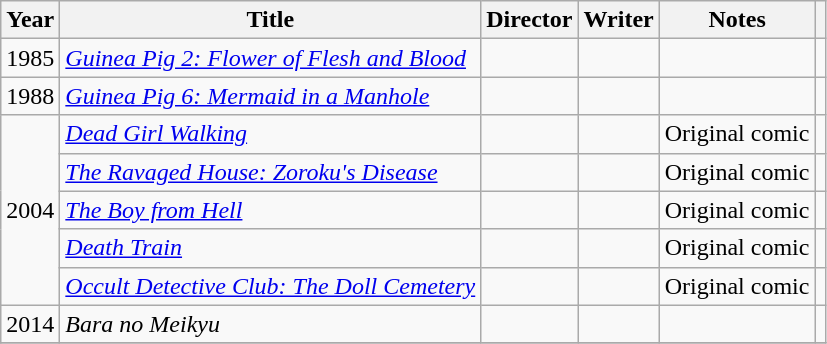<table class="wikitable sortable">
<tr>
<th>Year</th>
<th>Title</th>
<th>Director</th>
<th>Writer</th>
<th class=unsortable>Notes</th>
<th class=unsortable></th>
</tr>
<tr>
<td>1985</td>
<td><em><a href='#'>Guinea Pig 2: Flower of Flesh and Blood</a></em></td>
<td></td>
<td></td>
<td></td>
<td style="text-align: center;"></td>
</tr>
<tr>
<td>1988</td>
<td><em><a href='#'>Guinea Pig 6: Mermaid in a Manhole</a></em></td>
<td></td>
<td></td>
<td></td>
<td style="text-align: center;"></td>
</tr>
<tr>
<td rowspan=5>2004</td>
<td><em><a href='#'>Dead Girl Walking</a></em></td>
<td></td>
<td></td>
<td>Original comic</td>
<td style="text-align: center;"></td>
</tr>
<tr>
<td><em><a href='#'>The Ravaged House: Zoroku's Disease</a></em></td>
<td></td>
<td></td>
<td>Original comic</td>
<td style="text-align: center;"></td>
</tr>
<tr>
<td><em><a href='#'>The Boy from Hell</a></em></td>
<td></td>
<td></td>
<td>Original comic</td>
<td style="text-align: center;"></td>
</tr>
<tr>
<td><em><a href='#'>Death Train</a></em></td>
<td></td>
<td></td>
<td>Original comic</td>
<td style="text-align: center;"></td>
</tr>
<tr>
<td><em><a href='#'>Occult Detective Club: The Doll Cemetery</a></em></td>
<td></td>
<td></td>
<td>Original comic</td>
<td style="text-align: center;"></td>
</tr>
<tr>
<td>2014</td>
<td><em>Bara no Meikyu</em></td>
<td></td>
<td></td>
<td></td>
<td style="text-align: center;"></td>
</tr>
<tr>
</tr>
</table>
